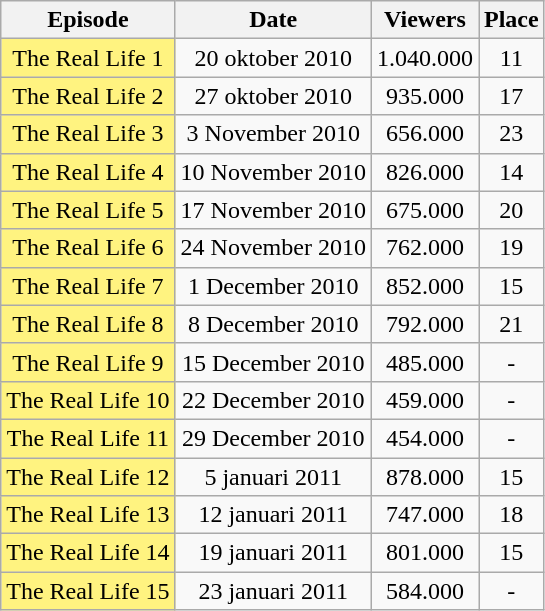<table class="wikitable sortable" style="text-align:center">
<tr>
<th>Episode</th>
<th>Date</th>
<th>Viewers</th>
<th>Place</th>
</tr>
<tr>
<td style="background:#FFF380">The Real Life 1</td>
<td>20 oktober 2010</td>
<td>1.040.000</td>
<td>11</td>
</tr>
<tr>
<td style="background:#FFF380">The Real Life 2</td>
<td>27 oktober 2010</td>
<td>935.000</td>
<td>17</td>
</tr>
<tr>
<td style="background:#FFF380">The Real Life 3</td>
<td>3 November 2010</td>
<td>656.000</td>
<td>23</td>
</tr>
<tr>
<td style="background:#FFF380">The Real Life 4</td>
<td>10 November 2010</td>
<td>826.000</td>
<td>14</td>
</tr>
<tr>
<td style="background:#FFF380">The Real Life 5</td>
<td>17 November 2010</td>
<td>675.000</td>
<td>20</td>
</tr>
<tr>
<td style="background:#FFF380">The Real Life 6</td>
<td>24 November 2010</td>
<td>762.000</td>
<td>19</td>
</tr>
<tr>
<td style="background:#FFF380">The Real Life 7</td>
<td>1 December 2010</td>
<td>852.000</td>
<td>15</td>
</tr>
<tr>
<td style="background:#FFF380">The Real Life 8</td>
<td>8 December 2010</td>
<td>792.000</td>
<td>21</td>
</tr>
<tr>
<td style="background:#FFF380">The Real Life 9</td>
<td>15 December 2010</td>
<td>485.000</td>
<td>-</td>
</tr>
<tr>
<td style="background:#FFF380">The Real Life 10</td>
<td>22 December 2010</td>
<td>459.000</td>
<td>-</td>
</tr>
<tr>
<td style="background:#FFF380">The Real Life 11</td>
<td>29 December 2010</td>
<td>454.000</td>
<td>-</td>
</tr>
<tr>
<td style="background:#FFF380">The Real Life 12</td>
<td>5 januari 2011</td>
<td>878.000</td>
<td>15</td>
</tr>
<tr>
<td style="background:#FFF380">The Real Life 13</td>
<td>12 januari 2011</td>
<td>747.000</td>
<td>18</td>
</tr>
<tr>
<td style="background:#FFF380">The Real Life 14</td>
<td>19 januari 2011</td>
<td>801.000</td>
<td>15</td>
</tr>
<tr>
<td style="background:#FFF380">The Real Life 15</td>
<td>23 januari 2011</td>
<td>584.000</td>
<td>-</td>
</tr>
</table>
